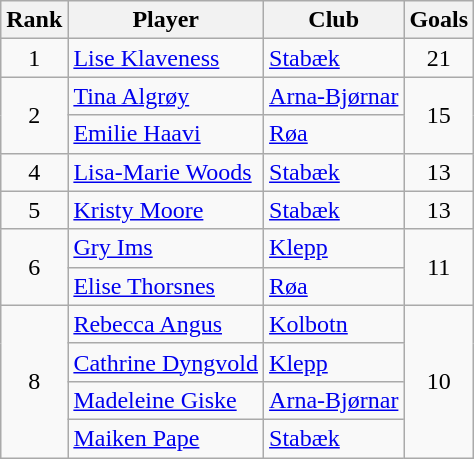<table class="wikitable" style="text-align:center">
<tr>
<th>Rank</th>
<th>Player</th>
<th>Club</th>
<th>Goals</th>
</tr>
<tr>
<td align=center>1</td>
<td align="left"> <a href='#'>Lise Klaveness</a></td>
<td align="left"><a href='#'>Stabæk</a></td>
<td align=center>21</td>
</tr>
<tr>
<td rowspan="2">2</td>
<td align="left"> <a href='#'>Tina Algrøy</a></td>
<td align="left"><a href='#'>Arna-Bjørnar</a></td>
<td rowspan="2">15</td>
</tr>
<tr>
<td align="left"> <a href='#'>Emilie Haavi</a></td>
<td align="left"><a href='#'>Røa</a></td>
</tr>
<tr>
<td>4</td>
<td align="left"> <a href='#'>Lisa-Marie Woods</a></td>
<td align="left"><a href='#'>Stabæk</a></td>
<td>13</td>
</tr>
<tr>
<td>5</td>
<td align="left"> <a href='#'>Kristy Moore</a></td>
<td align="left"><a href='#'>Stabæk</a></td>
<td>13</td>
</tr>
<tr>
<td rowspan="2">6</td>
<td align="left"> <a href='#'>Gry Ims</a></td>
<td align="left"><a href='#'>Klepp</a></td>
<td rowspan="2">11</td>
</tr>
<tr>
<td align="left"> <a href='#'>Elise Thorsnes</a></td>
<td align="left"><a href='#'>Røa</a></td>
</tr>
<tr>
<td rowspan="4">8</td>
<td align="left"> <a href='#'>Rebecca Angus</a></td>
<td align="left"><a href='#'>Kolbotn</a></td>
<td rowspan="4">10</td>
</tr>
<tr>
<td align="left"> <a href='#'>Cathrine Dyngvold</a></td>
<td align="left"><a href='#'>Klepp</a></td>
</tr>
<tr>
<td align="left"> <a href='#'>Madeleine Giske</a></td>
<td align="left"><a href='#'>Arna-Bjørnar</a></td>
</tr>
<tr>
<td align="left"> <a href='#'>Maiken Pape</a></td>
<td align="left"><a href='#'>Stabæk</a></td>
</tr>
</table>
